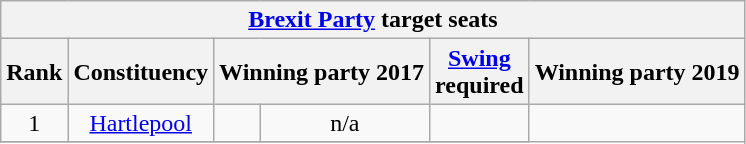<table class="wikitable plainrowheaders sortable" style="text-align:center">
<tr>
<th colspan=7><a href='#'>Brexit Party</a> target seats</th>
</tr>
<tr>
<th>Rank</th>
<th>Constituency</th>
<th colspan=2>Winning party 2017</th>
<th><a href='#'>Swing</a><br>required</th>
<th colspan=2>Winning party 2019</th>
</tr>
<tr>
<td>1</td>
<td><a href='#'>Hartlepool</a></td>
<td></td>
<td>n/a</td>
<td></td>
</tr>
<tr>
</tr>
</table>
